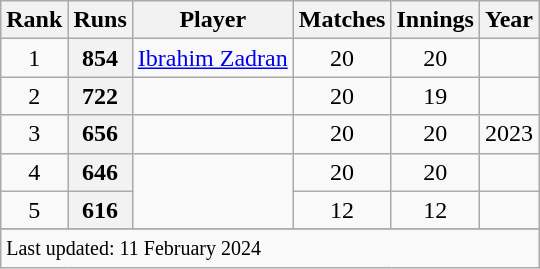<table class="wikitable sortable">
<tr>
<th scope=col>Rank</th>
<th scope=col>Runs</th>
<th scope=col>Player</th>
<th scope=col>Matches</th>
<th scope=col>Innings</th>
<th scope=col>Year</th>
</tr>
<tr>
<td align="center">1</td>
<th scope="row" style="text-align:center;">854</th>
<td><a href='#'>Ibrahim Zadran</a></td>
<td align="center">20</td>
<td align="center">20</td>
<td></td>
</tr>
<tr>
<td align="center">2</td>
<th scope="row" style="text-align:center;">722</th>
<td></td>
<td align="center">20</td>
<td align="center">19</td>
<td></td>
</tr>
<tr>
<td align="center">3</td>
<th scope="row" style="text-align:center;">656</th>
<td></td>
<td align="center">20</td>
<td align="center">20</td>
<td>2023</td>
</tr>
<tr>
<td align="center">4</td>
<th scope="row" style="text-align:center;">646</th>
<td rowspan="2"></td>
<td align="center">20</td>
<td align="center">20</td>
<td></td>
</tr>
<tr>
<td align="center">5</td>
<th scope="row" style="text-align:center;">616</th>
<td align="center">12</td>
<td align="center">12</td>
<td></td>
</tr>
<tr>
</tr>
<tr class=sortbottom>
<td colspan=6><small>Last updated: 11 February 2024</small></td>
</tr>
</table>
